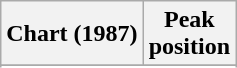<table class="wikitable sortable plainrowheaders" style="text-align:center">
<tr>
<th>Chart (1987)</th>
<th>Peak<br>position</th>
</tr>
<tr>
</tr>
<tr>
</tr>
</table>
